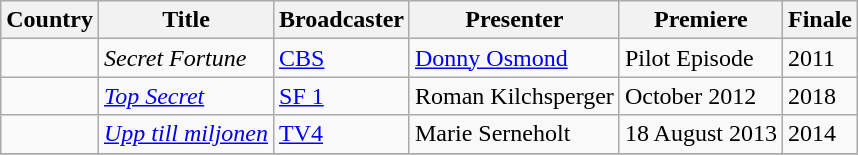<table class="wikitable">
<tr>
<th>Country</th>
<th>Title</th>
<th>Broadcaster</th>
<th>Presenter</th>
<th>Premiere</th>
<th>Finale</th>
</tr>
<tr>
<td></td>
<td><em>Secret Fortune</em></td>
<td><a href='#'>CBS</a></td>
<td><a href='#'>Donny Osmond</a></td>
<td>Pilot Episode</td>
<td>2011</td>
</tr>
<tr>
<td></td>
<td><em><a href='#'>Top Secret</a></em></td>
<td><a href='#'>SF 1</a></td>
<td>Roman Kilchsperger</td>
<td>October 2012</td>
<td>2018</td>
</tr>
<tr>
<td></td>
<td><em><a href='#'>Upp till miljonen</a></em></td>
<td><a href='#'>TV4</a></td>
<td>Marie Serneholt</td>
<td>18 August 2013</td>
<td>2014</td>
</tr>
<tr>
</tr>
</table>
